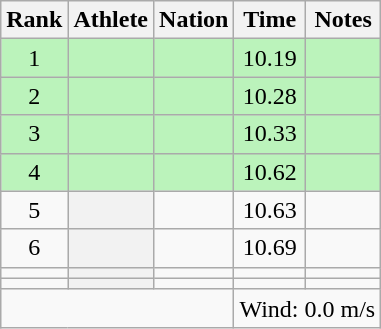<table class="wikitable plainrowheaders sortable" style="text-align:center;">
<tr>
<th scope=col>Rank</th>
<th scope=col>Athlete</th>
<th scope=col>Nation</th>
<th scope=col>Time</th>
<th scope=col>Notes</th>
</tr>
<tr bgcolor=#bbf3bb>
<td>1</td>
<th scope=row style="background:#bbf3bb; text-align:left;"></th>
<td align=left></td>
<td>10.19</td>
<td></td>
</tr>
<tr bgcolor=#bbf3bb>
<td>2</td>
<th scope=row style="background:#bbf3bb; text-align:left;"></th>
<td align=left></td>
<td>10.28</td>
<td></td>
</tr>
<tr bgcolor=#bbf3bb>
<td>3</td>
<th scope=row style="background:#bbf3bb; text-align:left;"></th>
<td align=left></td>
<td>10.33</td>
<td></td>
</tr>
<tr bgcolor=#bbf3bb>
<td>4</td>
<th scope=row style="background:#bbf3bb; text-align:left;"></th>
<td align=left></td>
<td>10.62</td>
<td></td>
</tr>
<tr>
<td>5</td>
<th scope=row style=text-align:left;></th>
<td align=left></td>
<td>10.63</td>
<td></td>
</tr>
<tr>
<td>6</td>
<th scope=row style=text-align:left;></th>
<td align=left></td>
<td>10.69</td>
<td></td>
</tr>
<tr>
<td></td>
<th scope=row style=text-align:left;></th>
<td align=left></td>
<td></td>
<td></td>
</tr>
<tr>
<td></td>
<th scope=row style=text-align:left;></th>
<td align=left></td>
<td></td>
<td></td>
</tr>
<tr class=sortbottom>
<td colspan=3></td>
<td colspan=2 style=text-align:left;>Wind: 0.0 m/s</td>
</tr>
</table>
